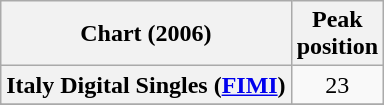<table class="wikitable sortable plainrowheaders">
<tr>
<th>Chart (2006)</th>
<th>Peak<br>position</th>
</tr>
<tr>
<th scope="row">Italy Digital Singles (<a href='#'>FIMI</a>)</th>
<td style="text-align:center;">23</td>
</tr>
<tr>
</tr>
<tr>
</tr>
</table>
